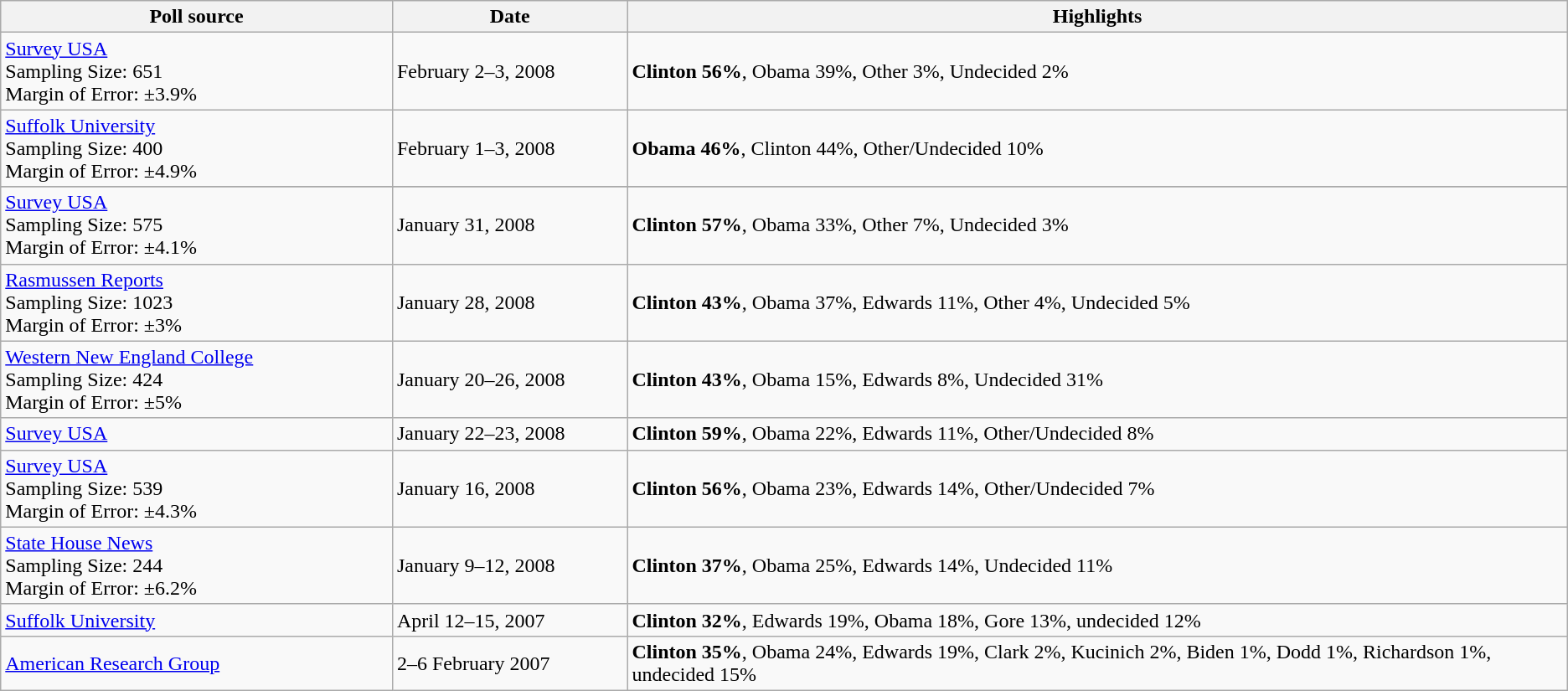<table class="wikitable sortable">
<tr>
<th width="25%">Poll source</th>
<th width="15%">Date</th>
<th width="60%">Highlights</th>
</tr>
<tr>
<td><a href='#'>Survey USA</a><br>Sampling Size: 651<br>
Margin of Error: ±3.9%</td>
<td>February 2–3, 2008</td>
<td><strong>Clinton 56%</strong>, Obama 39%, Other 3%, Undecided 2%</td>
</tr>
<tr>
<td><a href='#'>Suffolk University</a><br>Sampling Size: 400<br>
Margin of Error: ±4.9%</td>
<td>February 1–3, 2008</td>
<td><strong>Obama 46%</strong>, Clinton 44%, Other/Undecided 10%</td>
</tr>
<tr>
</tr>
<tr>
<td><a href='#'>Survey USA</a><br>Sampling Size: 575<br>
Margin of Error: ±4.1%</td>
<td>January 31, 2008</td>
<td><strong>Clinton 57%</strong>, Obama 33%, Other 7%, Undecided 3%</td>
</tr>
<tr>
<td><a href='#'>Rasmussen Reports</a><br>Sampling Size: 1023<br>
Margin of Error: ±3%</td>
<td>January 28, 2008</td>
<td><strong>Clinton 43%</strong>, Obama 37%, Edwards 11%, Other 4%, Undecided 5%</td>
</tr>
<tr>
<td><a href='#'>Western New England College</a><br>Sampling Size: 424<br>
Margin of Error: ±5%</td>
<td>January 20–26, 2008</td>
<td><strong>Clinton 43%</strong>, Obama 15%, Edwards 8%, Undecided 31%</td>
</tr>
<tr>
<td><a href='#'>Survey USA</a></td>
<td>January 22–23, 2008</td>
<td><strong>Clinton 59%</strong>, Obama 22%, Edwards 11%, Other/Undecided 8%</td>
</tr>
<tr>
<td><a href='#'>Survey USA</a><br>Sampling Size: 539<br>
Margin of Error: ±4.3%</td>
<td>January 16, 2008</td>
<td><strong>Clinton 56%</strong>, Obama 23%, Edwards 14%, Other/Undecided 7%</td>
</tr>
<tr>
<td><a href='#'>State House News</a><br>Sampling Size: 244<br>
Margin of Error: ±6.2%</td>
<td>January 9–12, 2008</td>
<td><strong>Clinton 37%</strong>, Obama 25%, Edwards 14%, Undecided 11%</td>
</tr>
<tr>
<td><a href='#'>Suffolk University</a></td>
<td>April 12–15, 2007</td>
<td><strong>Clinton 32%</strong>, Edwards 19%, Obama 18%, Gore 13%, undecided 12%</td>
</tr>
<tr>
<td><a href='#'>American Research Group</a></td>
<td>2–6 February 2007</td>
<td><strong>Clinton 35%</strong>, Obama 24%, Edwards 19%, Clark 2%, Kucinich 2%, Biden 1%, Dodd 1%, Richardson 1%, undecided 15%</td>
</tr>
</table>
